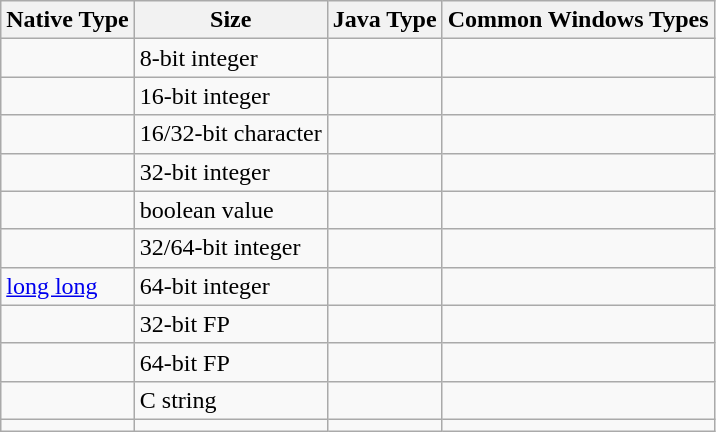<table class="wikitable">
<tr>
<th>Native Type</th>
<th>Size</th>
<th>Java Type</th>
<th>Common Windows Types</th>
</tr>
<tr>
<td><a href='#'></a></td>
<td>8-bit integer</td>
<td></td>
<td></td>
</tr>
<tr>
<td><a href='#'></a></td>
<td>16-bit integer</td>
<td><a href='#'></a></td>
<td></td>
</tr>
<tr>
<td><a href='#'></a></td>
<td>16/32-bit character</td>
<td><a href='#'></a></td>
<td></td>
</tr>
<tr>
<td><a href='#'></a></td>
<td>32-bit integer</td>
<td><a href='#'></a></td>
<td></td>
</tr>
<tr>
<td><a href='#'></a></td>
<td>boolean value</td>
<td></td>
<td></td>
</tr>
<tr>
<td><a href='#'></a></td>
<td>32/64-bit integer</td>
<td></td>
<td></td>
</tr>
<tr>
<td><a href='#'>long long</a></td>
<td>64-bit integer</td>
<td><a href='#'></a></td>
<td></td>
</tr>
<tr>
<td><a href='#'></a></td>
<td>32-bit FP</td>
<td><a href='#'></a></td>
<td></td>
</tr>
<tr>
<td><a href='#'></a></td>
<td>64-bit FP</td>
<td><a href='#'></a></td>
<td></td>
</tr>
<tr>
<td></td>
<td>C string</td>
<td></td>
<td></td>
</tr>
<tr>
<td></td>
<td></td>
<td></td>
<td></td>
</tr>
</table>
